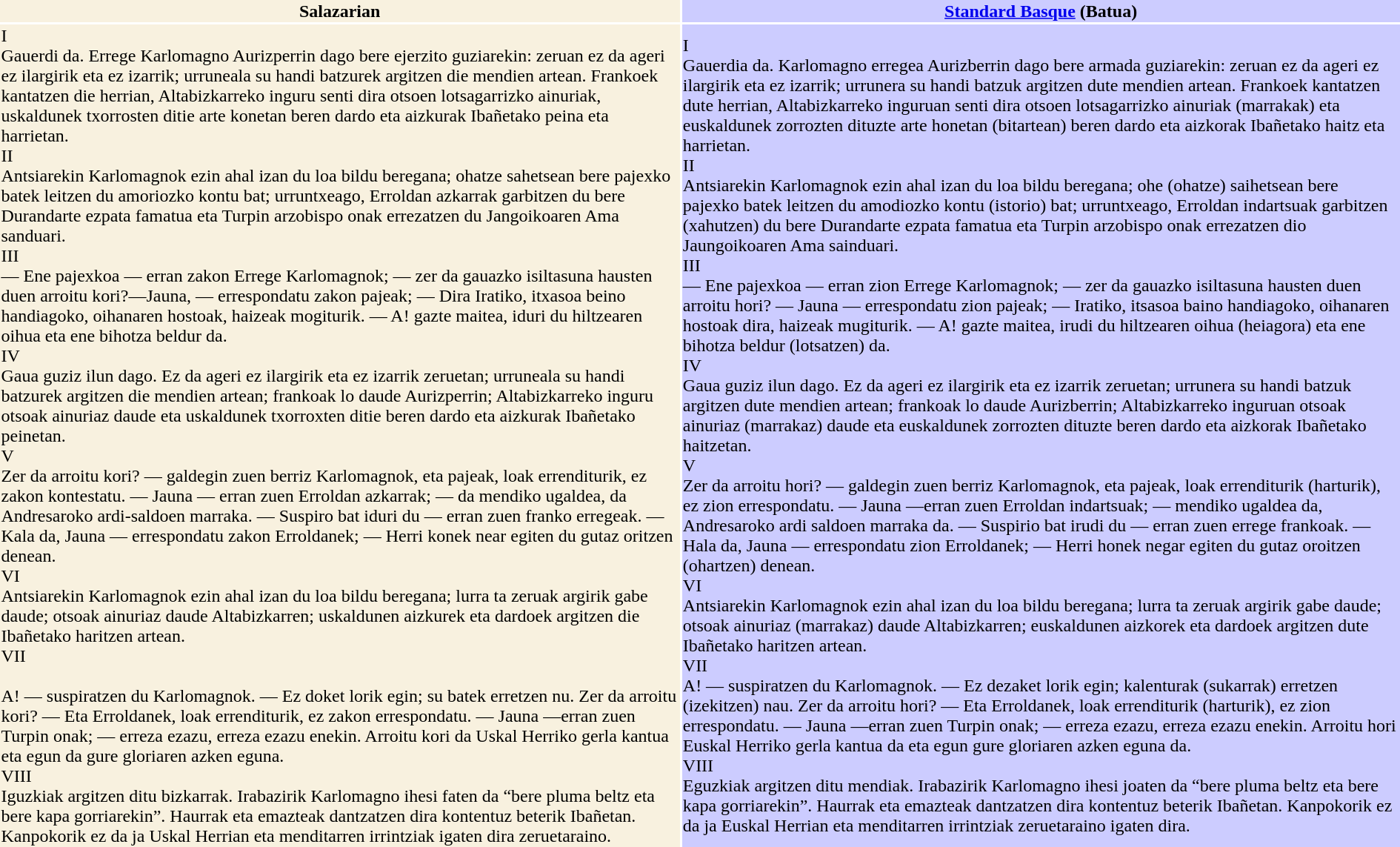<table class="wikitaula">
<tr>
<th style="background-color: #f8f1df"><strong>Salazarian</strong></th>
<th style="background-color: #CCCCFF"><strong><a href='#'>Standard Basque</a> (Batua)</strong></th>
</tr>
<tr>
<td style="background-color: #f8f1df">I<br>Gauerdi da. Errege Karlomagno Aurizperrin dago bere ejerzito guziarekin: zeruan ez da ageri ez ilargirik eta ez izarrik; urruneala su handi batzurek argitzen die mendien artean. Frankoek kantatzen die herrian, Altabizkarreko inguru senti dira otsoen lotsagarrizko ainuriak, uskaldunek txorrosten ditie arte konetan beren dardo eta aizkurak Ibañetako peina eta harrietan.<br>II<br>Antsiarekin Karlomagnok ezin ahal izan du loa bildu beregana; ohatze sahetsean bere pajexko batek leitzen du amoriozko kontu bat; urruntxeago, Erroldan azkarrak garbitzen du bere Durandarte ezpata famatua eta Turpin arzobispo onak errezatzen du Jangoikoaren Ama sanduari.<br>III<br>— Ene pajexkoa — erran zakon Errege Karlomagnok; — zer da gauazko isiltasuna hausten duen arroitu kori?—Jauna, — errespondatu zakon pajeak; — Dira Iratiko,  itxasoa beino handiagoko, oihanaren hostoak, haizeak mogiturik. — A! gazte maitea, iduri du  hiltzearen oihua eta ene bihotza beldur da.<br>IV<br>Gaua guziz ilun dago. Ez da ageri ez ilargirik eta ez izarrik zeruetan; urruneala su handi batzurek argitzen die mendien artean; frankoak lo daude Aurizperrin; Altabizkarreko inguru otsoak ainuriaz daude eta uskaldunek txorroxten ditie beren dardo eta aizkurak Ibañetako peinetan.<br>V<br>Zer da arroitu kori? — galdegin zuen berriz Karlomagnok, eta pajeak, loak errenditurik, ez zakon kontestatu. — Jauna — erran zuen Erroldan azkarrak; — da mendiko ugaldea, da Andresaroko ardi-saldoen marraka. — Suspiro bat iduri du — erran zuen franko erregeak. — Kala da, Jauna — errespondatu zakon Erroldanek; — Herri konek near egiten du gutaz oritzen denean.<br>VI<br>Antsiarekin Karlomagnok ezin ahal izan du loa bildu beregana; lurra ta zeruak argirik gabe daude; otsoak ainuriaz daude Altabizkarren; uskaldunen aizkurek eta dardoek argitzen die Ibañetako haritzen artean.<br>VII<br><br>A! — suspiratzen du Karlomagnok. — Ez doket lorik egin; su batek erretzen nu. Zer da arroitu kori? — Eta Erroldanek, loak errenditurik, ez zakon errespondatu. — Jauna —erran zuen Turpin onak; — erreza ezazu, erreza ezazu enekin. Arroitu kori da Uskal Herriko gerla kantua eta egun da gure gloriaren azken eguna.<br>VIII<br>Iguzkiak argitzen ditu bizkarrak. Irabazirik Karlomagno ihesi faten da “bere pluma beltz eta bere kapa gorriarekin”. Haurrak eta emazteak dantzatzen dira kontentuz beterik Ibañetan. Kanpokorik ez da ja Uskal Herrian eta menditarren irrintziak igaten dira zeruetaraino.</td>
<td style="background-color: #CCCCFF">I<br>Gauerdia da. Karlomagno erregea Aurizberrin dago bere armada guziarekin: zeruan ez da ageri ez ilargirik eta ez izarrik; urrunera su handi batzuk argitzen dute mendien artean. Frankoek kantatzen dute herrian, Altabizkarreko inguruan senti dira otsoen lotsagarrizko ainuriak (marrakak) eta euskaldunek zorrozten dituzte arte honetan (bitartean) beren dardo eta aizkorak Ibañetako haitz eta harrietan.<br>II<br>Antsiarekin Karlomagnok ezin ahal izan du loa bildu beregana; ohe (ohatze) saihetsean bere pajexko batek leitzen du amodiozko kontu (istorio) bat; urruntxeago, Erroldan indartsuak garbitzen (xahutzen) du bere Durandarte ezpata famatua eta Turpin arzobispo onak errezatzen dio Jaungoikoaren Ama sainduari.<br>III<br>— Ene pajexkoa —  erran zion Errege Karlomagnok; — zer da gauazko isiltasuna hausten duen arroitu hori? — Jauna — errespondatu zion pajeak; — Iratiko, itsasoa baino handiagoko, oihanaren hostoak dira, haizeak mugiturik. — A! gazte maitea, irudi du  hiltzearen oihua (heiagora) eta ene bihotza beldur (lotsatzen) da.<br>IV<br>Gaua guziz ilun dago. Ez da ageri ez ilargirik eta ez izarrik zeruetan; urrunera su handi batzuk argitzen dute mendien artean; frankoak lo daude Aurizberrin; Altabizkarreko inguruan otsoak ainuriaz (marrakaz) daude eta euskaldunek zorrozten dituzte beren dardo eta aizkorak Ibañetako haitzetan.<br>V<br>Zer da arroitu hori? — galdegin zuen berriz Karlomagnok, eta pajeak, loak errenditurik (harturik), ez zion errespondatu. — Jauna —erran zuen Erroldan indartsuak; — mendiko ugaldea da, Andresaroko ardi saldoen marraka da. — Suspirio bat irudi du — erran zuen errege frankoak. — Hala da, Jauna — errespondatu zion Erroldanek; — Herri honek negar egiten du gutaz oroitzen (ohartzen) denean.<br>VI<br>Antsiarekin Karlomagnok ezin ahal izan du loa bildu beregana; lurra ta zeruak argirik gabe daude; otsoak ainuriaz (marrakaz) daude Altabizkarren; euskaldunen aizkorek eta dardoek argitzen dute Ibañetako haritzen artean.<br>VII<br>A! — suspiratzen du Karlomagnok. — Ez dezaket lorik egin; kalenturak (sukarrak) erretzen (izekitzen) nau. Zer da arroitu hori? — Eta Erroldanek, loak errenditurik (harturik), ez zion errespondatu. — Jauna —erran zuen Turpin onak; — erreza ezazu, erreza ezazu enekin. Arroitu hori Euskal Herriko gerla kantua da eta egun gure gloriaren azken eguna da.<br>VIII<br>Eguzkiak argitzen ditu mendiak. Irabazirik Karlomagno ihesi joaten da “bere pluma beltz eta bere kapa gorriarekin”. Haurrak eta emazteak dantzatzen dira kontentuz beterik Ibañetan. Kanpokorik ez da ja Euskal Herrian eta menditarren irrintziak zeruetaraino igaten dira.</td>
</tr>
</table>
